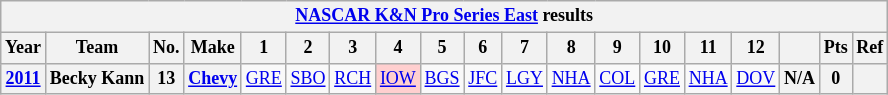<table class="wikitable" style="text-align:center; font-size:75%">
<tr>
<th colspan=21><a href='#'>NASCAR K&N Pro Series East</a> results</th>
</tr>
<tr>
<th>Year</th>
<th>Team</th>
<th>No.</th>
<th>Make</th>
<th>1</th>
<th>2</th>
<th>3</th>
<th>4</th>
<th>5</th>
<th>6</th>
<th>7</th>
<th>8</th>
<th>9</th>
<th>10</th>
<th>11</th>
<th>12</th>
<th></th>
<th>Pts</th>
<th>Ref</th>
</tr>
<tr>
<th><a href='#'>2011</a></th>
<th>Becky Kann</th>
<th>13</th>
<th><a href='#'>Chevy</a></th>
<td><a href='#'>GRE</a></td>
<td><a href='#'>SBO</a></td>
<td><a href='#'>RCH</a></td>
<td style="background:#FFCFCF;"><a href='#'>IOW</a><br></td>
<td><a href='#'>BGS</a></td>
<td><a href='#'>JFC</a></td>
<td><a href='#'>LGY</a></td>
<td><a href='#'>NHA</a></td>
<td><a href='#'>COL</a></td>
<td><a href='#'>GRE</a></td>
<td><a href='#'>NHA</a></td>
<td><a href='#'>DOV</a></td>
<th>N/A</th>
<th>0</th>
<th></th>
</tr>
</table>
